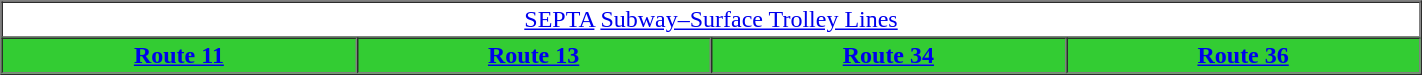<table border=1 cellpadding=2 cellspacing=0 width=75%>
<tr>
<td colspan="4" align="center"><a href='#'>SEPTA</a> <a href='#'>Subway–Surface Trolley Lines</a></td>
</tr>
<tr style="background:#33CC33">
<th width=25%><a href='#'>Route 11</a></th>
<th width=25%><a href='#'>Route 13</a></th>
<th width=25%><a href='#'>Route 34</a></th>
<th width=25%><a href='#'>Route 36</a></th>
</tr>
</table>
